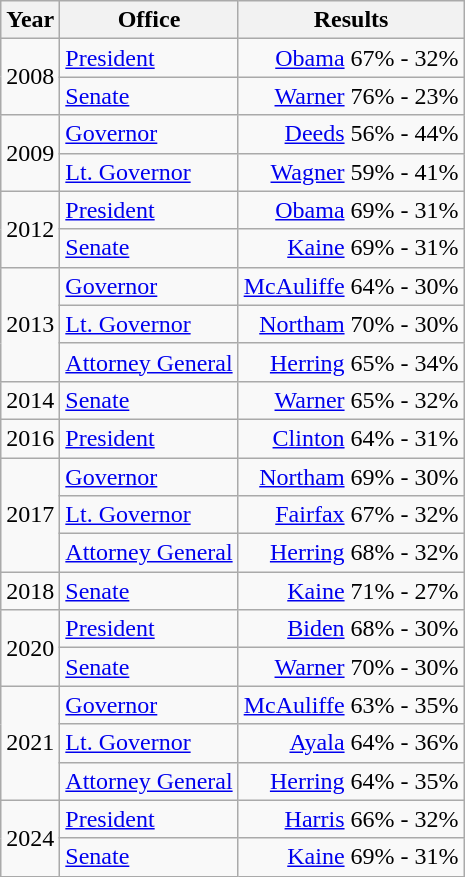<table class=wikitable>
<tr>
<th>Year</th>
<th>Office</th>
<th>Results</th>
</tr>
<tr>
<td rowspan=2>2008</td>
<td><a href='#'>President</a></td>
<td align="right" ><a href='#'>Obama</a> 67% - 32%</td>
</tr>
<tr>
<td><a href='#'>Senate</a></td>
<td align="right" ><a href='#'>Warner</a> 76% - 23%</td>
</tr>
<tr>
<td rowspan=2>2009</td>
<td><a href='#'>Governor</a></td>
<td align="right" ><a href='#'>Deeds</a> 56% - 44%</td>
</tr>
<tr>
<td><a href='#'>Lt. Governor</a></td>
<td align="right" ><a href='#'>Wagner</a> 59% - 41%</td>
</tr>
<tr>
<td rowspan=2>2012</td>
<td><a href='#'>President</a></td>
<td align="right" ><a href='#'>Obama</a> 69% - 31%</td>
</tr>
<tr>
<td><a href='#'>Senate</a></td>
<td align="right" ><a href='#'>Kaine</a> 69% - 31%</td>
</tr>
<tr>
<td rowspan=3>2013</td>
<td><a href='#'>Governor</a></td>
<td align="right" ><a href='#'>McAuliffe</a> 64% - 30%</td>
</tr>
<tr>
<td><a href='#'>Lt. Governor</a></td>
<td align="right" ><a href='#'>Northam</a> 70% - 30%</td>
</tr>
<tr>
<td><a href='#'>Attorney General</a></td>
<td align="right" ><a href='#'>Herring</a> 65% - 34%</td>
</tr>
<tr>
<td>2014</td>
<td><a href='#'>Senate</a></td>
<td align="right" ><a href='#'>Warner</a> 65% - 32%</td>
</tr>
<tr>
<td>2016</td>
<td><a href='#'>President</a></td>
<td align="right" ><a href='#'>Clinton</a> 64% - 31%</td>
</tr>
<tr>
<td rowspan=3>2017</td>
<td><a href='#'>Governor</a></td>
<td align="right" ><a href='#'>Northam</a> 69% - 30%</td>
</tr>
<tr>
<td><a href='#'>Lt. Governor</a></td>
<td align="right" ><a href='#'>Fairfax</a> 67% - 32%</td>
</tr>
<tr>
<td><a href='#'>Attorney General</a></td>
<td align="right" ><a href='#'>Herring</a> 68% - 32%</td>
</tr>
<tr>
<td>2018</td>
<td><a href='#'>Senate</a></td>
<td align="right" ><a href='#'>Kaine</a> 71% - 27%</td>
</tr>
<tr>
<td rowspan=2>2020</td>
<td><a href='#'>President</a></td>
<td align="right" ><a href='#'>Biden</a> 68% - 30%</td>
</tr>
<tr>
<td><a href='#'>Senate</a></td>
<td align="right" ><a href='#'>Warner</a> 70% - 30%</td>
</tr>
<tr>
<td rowspan=3>2021</td>
<td><a href='#'>Governor</a></td>
<td align="right" ><a href='#'>McAuliffe</a> 63% - 35%</td>
</tr>
<tr>
<td><a href='#'>Lt. Governor</a></td>
<td align="right" ><a href='#'>Ayala</a> 64% - 36%</td>
</tr>
<tr>
<td><a href='#'>Attorney General</a></td>
<td align="right" ><a href='#'>Herring</a> 64% - 35%</td>
</tr>
<tr>
<td rowspan=2>2024</td>
<td><a href='#'>President</a></td>
<td align="right" ><a href='#'>Harris</a> 66% - 32%</td>
</tr>
<tr>
<td><a href='#'>Senate</a></td>
<td align="right" ><a href='#'>Kaine</a> 69% - 31%</td>
</tr>
</table>
